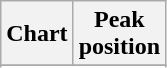<table class="wikitable sortable plainrowheaders" style="text-align:center">
<tr>
<th scope="col">Chart</th>
<th scope="col">Peak<br>position</th>
</tr>
<tr>
</tr>
<tr>
</tr>
<tr>
</tr>
<tr>
</tr>
<tr>
</tr>
</table>
